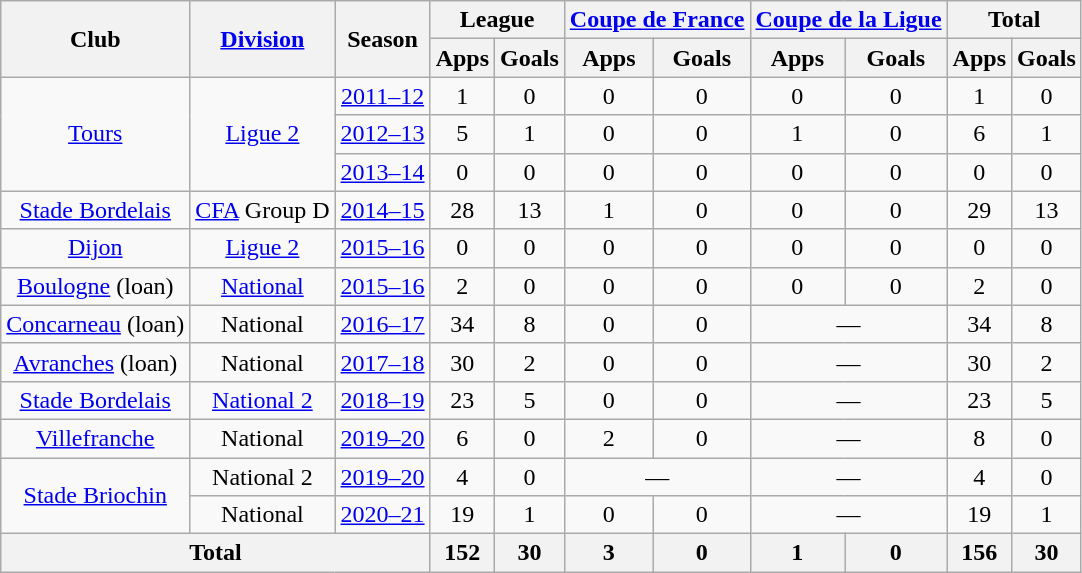<table class="wikitable" style="text-align:center">
<tr>
<th rowspan="2">Club</th>
<th rowspan="2"><a href='#'>Division</a></th>
<th rowspan="2">Season</th>
<th colspan="2">League</th>
<th colspan="2"><a href='#'>Coupe de France</a></th>
<th colspan="2"><a href='#'>Coupe de la Ligue</a></th>
<th colspan="2">Total</th>
</tr>
<tr>
<th>Apps</th>
<th>Goals</th>
<th>Apps</th>
<th>Goals</th>
<th>Apps</th>
<th>Goals</th>
<th>Apps</th>
<th>Goals</th>
</tr>
<tr>
<td rowspan="3"><a href='#'>Tours</a></td>
<td rowspan="3"><a href='#'>Ligue 2</a></td>
<td><a href='#'>2011–12</a></td>
<td>1</td>
<td>0</td>
<td>0</td>
<td>0</td>
<td>0</td>
<td>0</td>
<td>1</td>
<td>0</td>
</tr>
<tr>
<td><a href='#'>2012–13</a></td>
<td>5</td>
<td>1</td>
<td>0</td>
<td>0</td>
<td>1</td>
<td>0</td>
<td>6</td>
<td>1</td>
</tr>
<tr>
<td><a href='#'>2013–14</a></td>
<td>0</td>
<td>0</td>
<td>0</td>
<td>0</td>
<td>0</td>
<td>0</td>
<td>0</td>
<td>0</td>
</tr>
<tr>
<td><a href='#'>Stade Bordelais</a></td>
<td><a href='#'>CFA</a> Group D</td>
<td><a href='#'>2014–15</a></td>
<td>28</td>
<td>13</td>
<td>1</td>
<td>0</td>
<td>0</td>
<td>0</td>
<td>29</td>
<td>13</td>
</tr>
<tr>
<td><a href='#'>Dijon</a></td>
<td><a href='#'>Ligue 2</a></td>
<td><a href='#'>2015–16</a></td>
<td>0</td>
<td>0</td>
<td>0</td>
<td>0</td>
<td>0</td>
<td>0</td>
<td>0</td>
<td>0</td>
</tr>
<tr>
<td><a href='#'>Boulogne</a> (loan)</td>
<td><a href='#'>National</a></td>
<td><a href='#'>2015–16</a></td>
<td>2</td>
<td>0</td>
<td>0</td>
<td>0</td>
<td>0</td>
<td>0</td>
<td>2</td>
<td>0</td>
</tr>
<tr>
<td><a href='#'>Concarneau</a> (loan)</td>
<td>National</td>
<td><a href='#'>2016–17</a></td>
<td>34</td>
<td>8</td>
<td>0</td>
<td>0</td>
<td colspan=2>—</td>
<td>34</td>
<td>8</td>
</tr>
<tr>
<td><a href='#'>Avranches</a> (loan)</td>
<td>National</td>
<td><a href='#'>2017–18</a></td>
<td>30</td>
<td>2</td>
<td>0</td>
<td>0</td>
<td colspan=2>—</td>
<td>30</td>
<td>2</td>
</tr>
<tr>
<td><a href='#'>Stade Bordelais</a></td>
<td><a href='#'>National 2</a></td>
<td><a href='#'>2018–19</a></td>
<td>23</td>
<td>5</td>
<td>0</td>
<td>0</td>
<td colspan=2>—</td>
<td>23</td>
<td>5</td>
</tr>
<tr>
<td><a href='#'>Villefranche</a></td>
<td>National</td>
<td><a href='#'>2019–20</a></td>
<td>6</td>
<td>0</td>
<td>2</td>
<td>0</td>
<td colspan=2>—</td>
<td>8</td>
<td>0</td>
</tr>
<tr>
<td rowspan=2><a href='#'>Stade Briochin</a></td>
<td>National 2</td>
<td><a href='#'>2019–20</a></td>
<td>4</td>
<td>0</td>
<td colspan=2>—</td>
<td colspan=2>—</td>
<td>4</td>
<td>0</td>
</tr>
<tr>
<td>National</td>
<td><a href='#'>2020–21</a></td>
<td>19</td>
<td>1</td>
<td>0</td>
<td>0</td>
<td colspan=2>—</td>
<td>19</td>
<td>1</td>
</tr>
<tr>
<th colspan="3">Total</th>
<th>152</th>
<th>30</th>
<th>3</th>
<th>0</th>
<th>1</th>
<th>0</th>
<th>156</th>
<th>30</th>
</tr>
</table>
